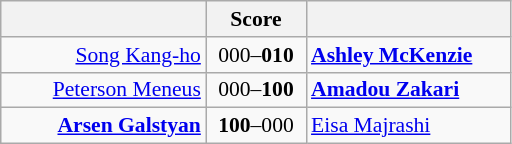<table class="wikitable" style="text-align: center; font-size:90% ">
<tr>
<th align="right" width="130"></th>
<th width="60">Score</th>
<th align="left" width="130"></th>
</tr>
<tr>
<td align=right><a href='#'>Song Kang-ho</a> </td>
<td align=center>000–<strong>010</strong></td>
<td align=left> <strong><a href='#'>Ashley McKenzie</a></strong></td>
</tr>
<tr>
<td align=right><a href='#'>Peterson Meneus</a> </td>
<td align=center>000–<strong>100</strong></td>
<td align=left> <strong><a href='#'>Amadou Zakari</a></strong></td>
</tr>
<tr>
<td align=right><strong><a href='#'>Arsen Galstyan</a></strong> </td>
<td align=center><strong>100</strong>–000</td>
<td align=left> <a href='#'>Eisa Majrashi</a></td>
</tr>
</table>
